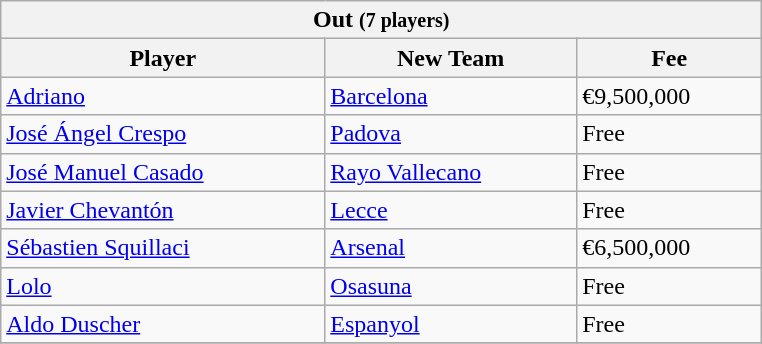<table class="wikitable collapsible collapsed">
<tr>
<th colspan="3" width="500"> <strong>Out</strong> <small>(7 players)</small></th>
</tr>
<tr>
<th>Player</th>
<th>New Team</th>
<th>Fee</th>
</tr>
<tr>
<td> <a href='#'>Adriano</a></td>
<td> <a href='#'>Barcelona</a></td>
<td>€9,500,000</td>
</tr>
<tr>
<td> <a href='#'>José Ángel Crespo</a></td>
<td> <a href='#'>Padova</a></td>
<td>Free</td>
</tr>
<tr>
<td> <a href='#'>José Manuel Casado</a></td>
<td> <a href='#'>Rayo Vallecano</a></td>
<td>Free</td>
</tr>
<tr>
<td> <a href='#'>Javier Chevantón</a></td>
<td> <a href='#'>Lecce</a></td>
<td>Free</td>
</tr>
<tr>
<td> <a href='#'>Sébastien Squillaci</a></td>
<td> <a href='#'>Arsenal</a></td>
<td>€6,500,000</td>
</tr>
<tr>
<td> <a href='#'>Lolo</a></td>
<td> <a href='#'>Osasuna</a></td>
<td>Free</td>
</tr>
<tr>
<td> <a href='#'>Aldo Duscher</a></td>
<td> <a href='#'>Espanyol</a></td>
<td>Free</td>
</tr>
<tr>
</tr>
</table>
